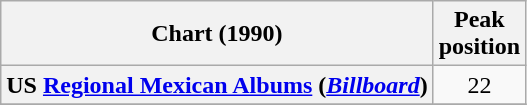<table class="wikitable sortable plainrowheaders" style="text-align:center;">
<tr>
<th scope="col">Chart (1990)</th>
<th scope="col">Peak<br>position</th>
</tr>
<tr>
<th scope="row">US <a href='#'>Regional Mexican Albums</a> (<em><a href='#'>Billboard</a></em>)</th>
<td>22</td>
</tr>
<tr>
</tr>
</table>
